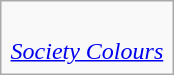<table class="infobox">
<tr>
<td><br><a href='#'><em>Society Colours</em></a></td>
</tr>
</table>
